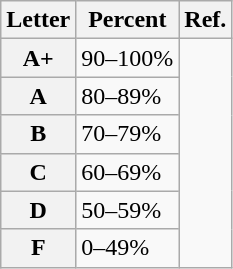<table class="wikitable">
<tr>
<th>Letter</th>
<th>Percent</th>
<th>Ref.</th>
</tr>
<tr>
<th>A+</th>
<td>90–100%</td>
<td rowspan="6"></td>
</tr>
<tr>
<th>A</th>
<td>80–89%</td>
</tr>
<tr>
<th>B</th>
<td>70–79%</td>
</tr>
<tr>
<th>C</th>
<td>60–69%</td>
</tr>
<tr>
<th>D</th>
<td>50–59%</td>
</tr>
<tr>
<th>F</th>
<td>0–49%</td>
</tr>
</table>
